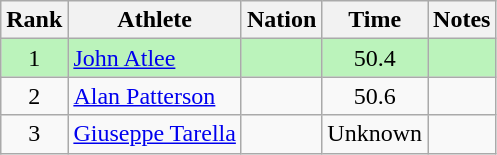<table class="wikitable sortable" style="text-align:center">
<tr>
<th>Rank</th>
<th>Athlete</th>
<th>Nation</th>
<th>Time</th>
<th>Notes</th>
</tr>
<tr bgcolor=bbf3bb>
<td>1</td>
<td align=left data-sort-value="Atlee, John"><a href='#'>John Atlee</a></td>
<td align=left></td>
<td>50.4</td>
<td></td>
</tr>
<tr>
<td>2</td>
<td align=left data-sort-value="Patterson, Alan"><a href='#'>Alan Patterson</a></td>
<td align=left></td>
<td>50.6</td>
<td></td>
</tr>
<tr>
<td>3</td>
<td align=left data-sort-value="Tarella, Giuseppe"><a href='#'>Giuseppe Tarella</a></td>
<td align=left></td>
<td>Unknown</td>
<td></td>
</tr>
</table>
